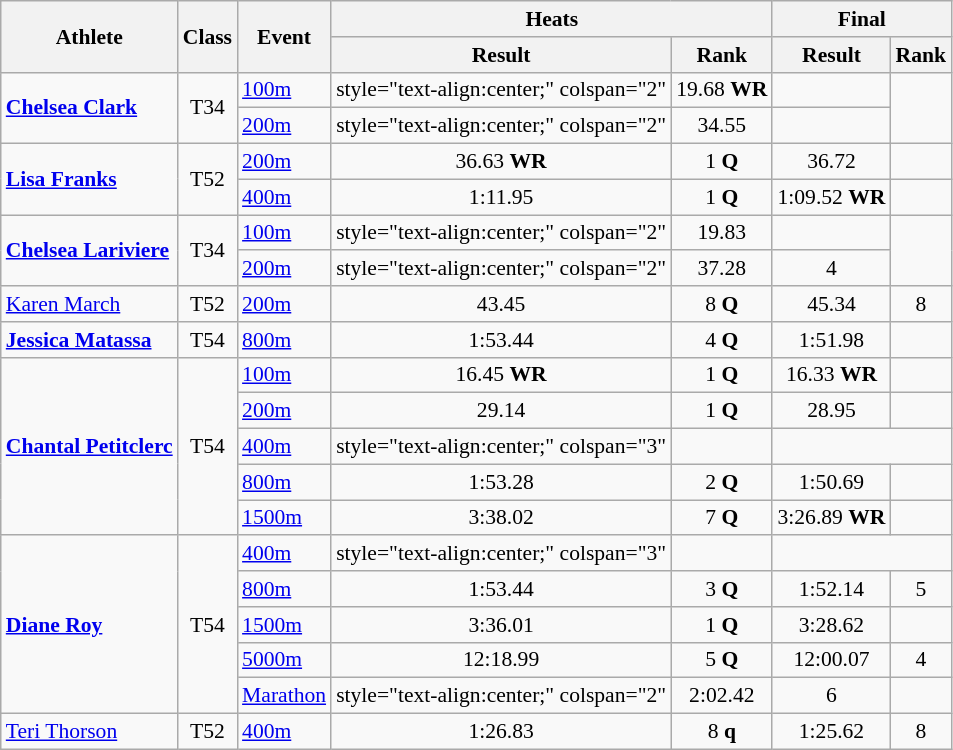<table class=wikitable style="font-size:90%">
<tr>
<th rowspan="2">Athlete</th>
<th rowspan="2">Class</th>
<th rowspan="2">Event</th>
<th colspan="2">Heats</th>
<th colspan="2">Final</th>
</tr>
<tr>
<th>Result</th>
<th>Rank</th>
<th>Result</th>
<th>Rank</th>
</tr>
<tr>
<td rowspan="2"><strong><a href='#'>Chelsea Clark</a></strong></td>
<td rowspan="2" style="text-align:center;">T34</td>
<td><a href='#'>100m</a></td>
<td>style="text-align:center;" colspan="2" </td>
<td style="text-align:center;">19.68 <strong>WR</strong></td>
<td style="text-align:center;"></td>
</tr>
<tr>
<td><a href='#'>200m</a></td>
<td>style="text-align:center;" colspan="2" </td>
<td style="text-align:center;">34.55</td>
<td style="text-align:center;"></td>
</tr>
<tr>
<td rowspan="2"><strong><a href='#'>Lisa Franks</a></strong></td>
<td rowspan="2" style="text-align:center;">T52</td>
<td><a href='#'>200m</a></td>
<td style="text-align:center;">36.63 <strong>WR</strong></td>
<td style="text-align:center;">1 <strong>Q</strong></td>
<td style="text-align:center;">36.72</td>
<td style="text-align:center;"></td>
</tr>
<tr>
<td><a href='#'>400m</a></td>
<td style="text-align:center;">1:11.95</td>
<td style="text-align:center;">1 <strong>Q</strong></td>
<td style="text-align:center;">1:09.52 <strong>WR</strong></td>
<td style="text-align:center;"></td>
</tr>
<tr>
<td rowspan="2"><strong><a href='#'>Chelsea Lariviere</a></strong></td>
<td rowspan="2" style="text-align:center;">T34</td>
<td><a href='#'>100m</a></td>
<td>style="text-align:center;" colspan="2" </td>
<td style="text-align:center;">19.83</td>
<td style="text-align:center;"></td>
</tr>
<tr>
<td><a href='#'>200m</a></td>
<td>style="text-align:center;" colspan="2" </td>
<td style="text-align:center;">37.28</td>
<td style="text-align:center;">4</td>
</tr>
<tr>
<td><a href='#'>Karen March</a></td>
<td style="text-align:center;">T52</td>
<td><a href='#'>200m</a></td>
<td style="text-align:center;">43.45</td>
<td style="text-align:center;">8 <strong>Q</strong></td>
<td style="text-align:center;">45.34</td>
<td style="text-align:center;">8</td>
</tr>
<tr>
<td><strong><a href='#'>Jessica Matassa</a></strong></td>
<td style="text-align:center;">T54</td>
<td><a href='#'>800m</a></td>
<td style="text-align:center;">1:53.44</td>
<td style="text-align:center;">4 <strong>Q</strong></td>
<td style="text-align:center;">1:51.98</td>
<td style="text-align:center;"></td>
</tr>
<tr>
<td rowspan="5"><strong><a href='#'>Chantal Petitclerc</a></strong></td>
<td rowspan="5" style="text-align:center;">T54</td>
<td><a href='#'>100m</a></td>
<td style="text-align:center;">16.45 <strong>WR</strong></td>
<td style="text-align:center;">1 <strong>Q</strong></td>
<td style="text-align:center;">16.33 <strong>WR</strong></td>
<td style="text-align:center;"></td>
</tr>
<tr>
<td><a href='#'>200m</a></td>
<td style="text-align:center;">29.14</td>
<td style="text-align:center;">1 <strong>Q</strong></td>
<td style="text-align:center;">28.95</td>
<td style="text-align:center;"></td>
</tr>
<tr>
<td><a href='#'>400m</a></td>
<td>style="text-align:center;" colspan="3" </td>
<td style="text-align:center;"></td>
</tr>
<tr>
<td><a href='#'>800m</a></td>
<td style="text-align:center;">1:53.28</td>
<td style="text-align:center;">2 <strong>Q</strong></td>
<td style="text-align:center;">1:50.69</td>
<td style="text-align:center;"></td>
</tr>
<tr>
<td><a href='#'>1500m</a></td>
<td style="text-align:center;">3:38.02</td>
<td style="text-align:center;">7 <strong>Q</strong></td>
<td style="text-align:center;">3:26.89 <strong>WR</strong></td>
<td style="text-align:center;"></td>
</tr>
<tr>
<td rowspan="5"><strong><a href='#'>Diane Roy</a></strong></td>
<td rowspan="5" style="text-align:center;">T54</td>
<td><a href='#'>400m</a></td>
<td>style="text-align:center;" colspan="3" </td>
<td style="text-align:center;"></td>
</tr>
<tr>
<td><a href='#'>800m</a></td>
<td style="text-align:center;">1:53.44</td>
<td style="text-align:center;">3 <strong>Q</strong></td>
<td style="text-align:center;">1:52.14</td>
<td style="text-align:center;">5</td>
</tr>
<tr>
<td><a href='#'>1500m</a></td>
<td style="text-align:center;">3:36.01</td>
<td style="text-align:center;">1 <strong>Q</strong></td>
<td style="text-align:center;">3:28.62</td>
<td style="text-align:center;"></td>
</tr>
<tr>
<td><a href='#'>5000m</a></td>
<td style="text-align:center;">12:18.99</td>
<td style="text-align:center;">5 <strong>Q</strong></td>
<td style="text-align:center;">12:00.07</td>
<td style="text-align:center;">4</td>
</tr>
<tr>
<td><a href='#'>Marathon</a></td>
<td>style="text-align:center;" colspan="2" </td>
<td style="text-align:center;">2:02.42</td>
<td style="text-align:center;">6</td>
</tr>
<tr>
<td><a href='#'>Teri Thorson</a></td>
<td style="text-align:center;">T52</td>
<td><a href='#'>400m</a></td>
<td style="text-align:center;">1:26.83</td>
<td style="text-align:center;">8 <strong>q</strong></td>
<td style="text-align:center;">1:25.62</td>
<td style="text-align:center;">8</td>
</tr>
</table>
